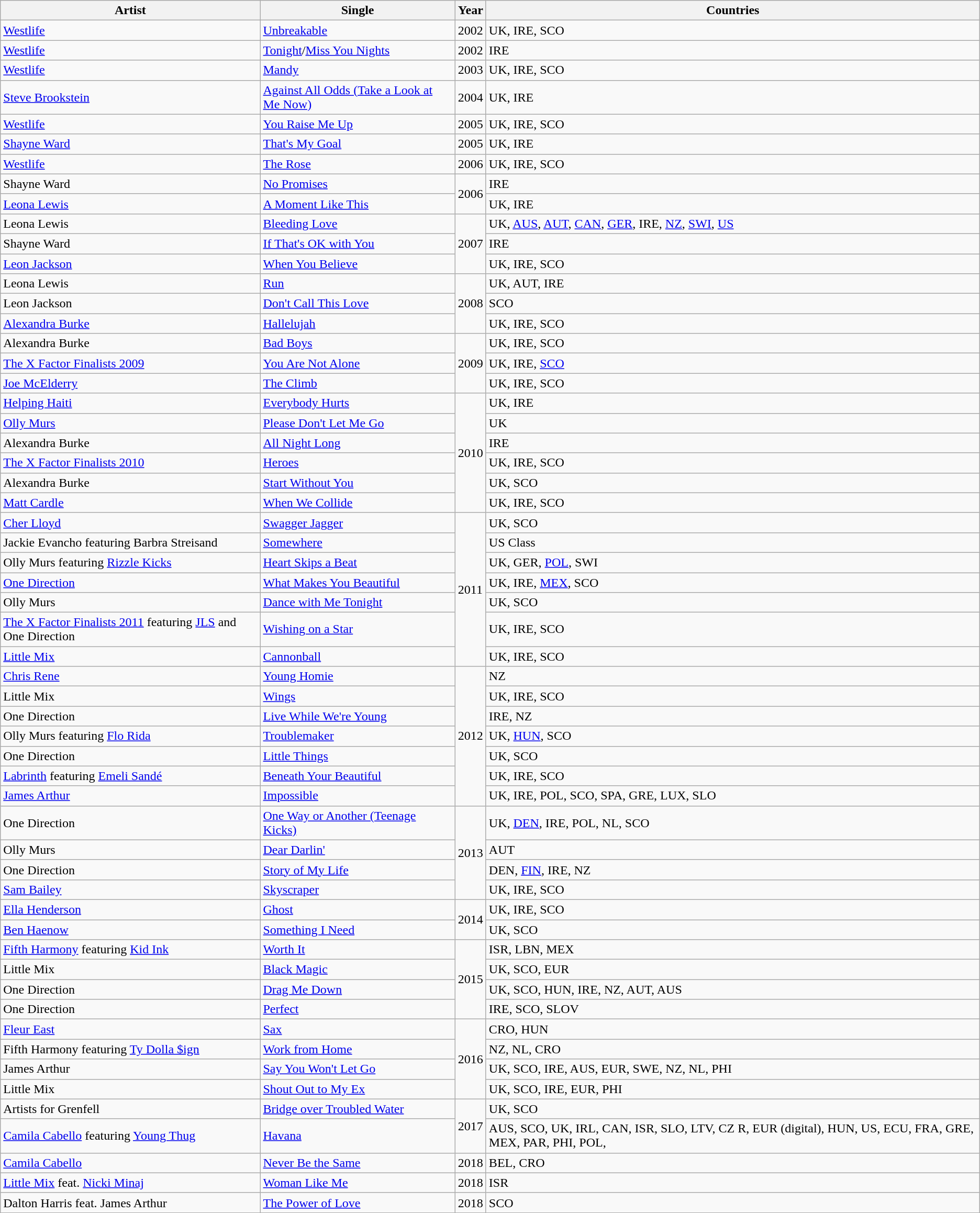<table class="wikitable">
<tr>
<th>Artist</th>
<th>Single</th>
<th>Year</th>
<th>Countries</th>
</tr>
<tr>
<td><a href='#'>Westlife</a></td>
<td><a href='#'>Unbreakable</a></td>
<td>2002</td>
<td>UK, IRE, SCO</td>
</tr>
<tr>
<td><a href='#'>Westlife</a></td>
<td><a href='#'>Tonight</a>/<a href='#'>Miss You Nights</a></td>
<td>2002</td>
<td>IRE</td>
</tr>
<tr>
<td><a href='#'>Westlife</a></td>
<td><a href='#'>Mandy</a></td>
<td>2003</td>
<td>UK, IRE, SCO</td>
</tr>
<tr>
<td><a href='#'>Steve Brookstein</a></td>
<td><a href='#'>Against All Odds (Take a Look at Me Now)</a></td>
<td>2004</td>
<td>UK, IRE</td>
</tr>
<tr>
<td><a href='#'>Westlife</a></td>
<td><a href='#'>You Raise Me Up</a></td>
<td>2005</td>
<td>UK, IRE, SCO</td>
</tr>
<tr>
<td><a href='#'>Shayne Ward</a></td>
<td><a href='#'>That's My Goal</a></td>
<td>2005</td>
<td>UK, IRE</td>
</tr>
<tr>
<td><a href='#'>Westlife</a></td>
<td><a href='#'>The Rose</a></td>
<td>2006</td>
<td>UK, IRE, SCO</td>
</tr>
<tr>
<td>Shayne Ward</td>
<td><a href='#'>No Promises</a></td>
<td rowspan="2">2006</td>
<td>IRE</td>
</tr>
<tr>
<td><a href='#'>Leona Lewis</a></td>
<td><a href='#'>A Moment Like This</a></td>
<td>UK, IRE</td>
</tr>
<tr>
<td>Leona Lewis</td>
<td><a href='#'>Bleeding Love</a></td>
<td rowspan="3">2007</td>
<td>UK, <a href='#'>AUS</a>, <a href='#'>AUT</a>, <a href='#'>CAN</a>, <a href='#'>GER</a>, IRE, <a href='#'>NZ</a>, <a href='#'>SWI</a>, <a href='#'>US</a></td>
</tr>
<tr>
<td>Shayne Ward</td>
<td><a href='#'>If That's OK with You</a></td>
<td>IRE</td>
</tr>
<tr>
<td><a href='#'>Leon Jackson</a></td>
<td><a href='#'>When You Believe</a></td>
<td>UK, IRE, SCO</td>
</tr>
<tr>
<td>Leona Lewis</td>
<td><a href='#'>Run</a></td>
<td rowspan="3">2008</td>
<td>UK, AUT, IRE</td>
</tr>
<tr>
<td>Leon Jackson</td>
<td><a href='#'>Don't Call This Love</a></td>
<td>SCO</td>
</tr>
<tr>
<td><a href='#'>Alexandra Burke</a></td>
<td><a href='#'>Hallelujah</a></td>
<td>UK, IRE, SCO</td>
</tr>
<tr>
<td>Alexandra Burke</td>
<td><a href='#'>Bad Boys</a></td>
<td rowspan="3">2009</td>
<td>UK, IRE, SCO</td>
</tr>
<tr>
<td><a href='#'>The X Factor Finalists 2009</a></td>
<td><a href='#'>You Are Not Alone</a></td>
<td>UK, IRE, <a href='#'>SCO</a></td>
</tr>
<tr>
<td><a href='#'>Joe McElderry</a></td>
<td><a href='#'>The Climb</a></td>
<td>UK, IRE, SCO</td>
</tr>
<tr>
<td><a href='#'>Helping Haiti</a></td>
<td><a href='#'>Everybody Hurts</a></td>
<td rowspan="6">2010</td>
<td>UK, IRE</td>
</tr>
<tr>
<td><a href='#'>Olly Murs</a></td>
<td><a href='#'>Please Don't Let Me Go</a></td>
<td>UK</td>
</tr>
<tr>
<td>Alexandra Burke</td>
<td><a href='#'>All Night Long</a></td>
<td>IRE</td>
</tr>
<tr>
<td><a href='#'>The X Factor Finalists 2010</a></td>
<td><a href='#'>Heroes</a></td>
<td>UK, IRE, SCO</td>
</tr>
<tr>
<td>Alexandra Burke</td>
<td><a href='#'>Start Without You</a></td>
<td>UK, SCO</td>
</tr>
<tr>
<td><a href='#'>Matt Cardle</a></td>
<td><a href='#'>When We Collide</a></td>
<td>UK, IRE, SCO</td>
</tr>
<tr>
<td><a href='#'>Cher Lloyd</a></td>
<td><a href='#'>Swagger Jagger</a></td>
<td rowspan="7">2011</td>
<td>UK, SCO</td>
</tr>
<tr>
<td>Jackie Evancho featuring Barbra Streisand</td>
<td><a href='#'>Somewhere</a></td>
<td>US Class</td>
</tr>
<tr>
<td>Olly Murs featuring <a href='#'>Rizzle Kicks</a></td>
<td><a href='#'>Heart Skips a Beat</a></td>
<td>UK, GER, <a href='#'>POL</a>, SWI</td>
</tr>
<tr>
<td><a href='#'>One Direction</a></td>
<td><a href='#'>What Makes You Beautiful</a></td>
<td>UK, IRE, <a href='#'>MEX</a>, SCO</td>
</tr>
<tr>
<td>Olly Murs</td>
<td><a href='#'>Dance with Me Tonight</a></td>
<td>UK, SCO</td>
</tr>
<tr>
<td><a href='#'>The X Factor Finalists 2011</a> featuring <a href='#'>JLS</a> and One Direction</td>
<td><a href='#'>Wishing on a Star</a></td>
<td>UK, IRE, SCO</td>
</tr>
<tr>
<td><a href='#'>Little Mix</a></td>
<td><a href='#'>Cannonball</a></td>
<td>UK, IRE, SCO</td>
</tr>
<tr>
<td><a href='#'>Chris Rene</a></td>
<td><a href='#'>Young Homie</a></td>
<td rowspan="7">2012</td>
<td>NZ</td>
</tr>
<tr>
<td>Little Mix</td>
<td><a href='#'>Wings</a></td>
<td>UK, IRE, SCO</td>
</tr>
<tr>
<td>One Direction</td>
<td><a href='#'>Live While We're Young</a></td>
<td>IRE, NZ</td>
</tr>
<tr>
<td>Olly Murs featuring <a href='#'>Flo Rida</a></td>
<td><a href='#'>Troublemaker</a></td>
<td>UK, <a href='#'>HUN</a>, SCO</td>
</tr>
<tr>
<td>One Direction</td>
<td><a href='#'>Little Things</a></td>
<td>UK, SCO</td>
</tr>
<tr>
<td><a href='#'>Labrinth</a> featuring <a href='#'>Emeli Sandé</a></td>
<td><a href='#'>Beneath Your Beautiful</a></td>
<td>UK, IRE, SCO</td>
</tr>
<tr>
<td><a href='#'>James Arthur</a></td>
<td><a href='#'>Impossible</a></td>
<td>UK, IRE, POL, SCO, SPA, GRE, LUX, SLO</td>
</tr>
<tr>
<td>One Direction</td>
<td><a href='#'>One Way or Another (Teenage Kicks)</a></td>
<td rowspan="4">2013</td>
<td>UK, <a href='#'>DEN</a>, IRE, POL, NL, SCO</td>
</tr>
<tr>
<td>Olly Murs</td>
<td><a href='#'>Dear Darlin'</a></td>
<td>AUT</td>
</tr>
<tr>
<td>One Direction</td>
<td><a href='#'>Story of My Life</a></td>
<td>DEN, <a href='#'>FIN</a>, IRE, NZ</td>
</tr>
<tr>
<td><a href='#'>Sam Bailey</a></td>
<td><a href='#'>Skyscraper</a></td>
<td>UK, IRE, SCO</td>
</tr>
<tr>
<td><a href='#'>Ella Henderson</a></td>
<td><a href='#'>Ghost</a></td>
<td rowspan="2">2014</td>
<td>UK, IRE, SCO</td>
</tr>
<tr>
<td><a href='#'>Ben Haenow</a></td>
<td><a href='#'>Something I Need</a></td>
<td>UK, SCO</td>
</tr>
<tr>
<td><a href='#'>Fifth Harmony</a> featuring <a href='#'>Kid Ink</a></td>
<td><a href='#'>Worth It</a></td>
<td rowspan="4">2015</td>
<td>ISR, LBN, MEX</td>
</tr>
<tr>
<td>Little Mix</td>
<td><a href='#'>Black Magic</a></td>
<td>UK, SCO, EUR</td>
</tr>
<tr>
<td>One Direction</td>
<td><a href='#'>Drag Me Down</a></td>
<td>UK, SCO, HUN, IRE, NZ, AUT, AUS</td>
</tr>
<tr>
<td>One Direction</td>
<td><a href='#'>Perfect</a></td>
<td>IRE, SCO, SLOV</td>
</tr>
<tr>
<td><a href='#'>Fleur East</a></td>
<td><a href='#'>Sax</a></td>
<td rowspan="4">2016</td>
<td>CRO, HUN</td>
</tr>
<tr>
<td>Fifth Harmony featuring <a href='#'>Ty Dolla $ign</a></td>
<td><a href='#'>Work from Home</a></td>
<td>NZ, NL, CRO</td>
</tr>
<tr>
<td>James Arthur</td>
<td><a href='#'>Say You Won't Let Go</a></td>
<td>UK, SCO, IRE, AUS, EUR, SWE, NZ, NL, PHI</td>
</tr>
<tr>
<td>Little Mix</td>
<td><a href='#'>Shout Out to My Ex</a></td>
<td>UK, SCO, IRE, EUR, PHI</td>
</tr>
<tr>
<td>Artists for Grenfell</td>
<td><a href='#'>Bridge over Troubled Water</a></td>
<td rowspan="2">2017</td>
<td>UK, SCO</td>
</tr>
<tr>
<td><a href='#'>Camila Cabello</a> featuring <a href='#'>Young Thug</a></td>
<td><a href='#'>Havana</a></td>
<td>AUS, SCO, UK, IRL, CAN, ISR, SLO, LTV, CZ R, EUR (digital), HUN, US, ECU, FRA, GRE, MEX, PAR, PHI, POL,</td>
</tr>
<tr>
<td><a href='#'>Camila Cabello</a></td>
<td><a href='#'>Never Be the Same</a></td>
<td>2018</td>
<td>BEL, CRO</td>
</tr>
<tr>
<td><a href='#'>Little Mix</a> feat. <a href='#'>Nicki Minaj</a></td>
<td><a href='#'>Woman Like Me</a></td>
<td>2018</td>
<td>ISR</td>
</tr>
<tr>
<td>Dalton Harris feat. James Arthur</td>
<td><a href='#'>The Power of Love</a></td>
<td>2018</td>
<td>SCO</td>
</tr>
<tr>
</tr>
</table>
